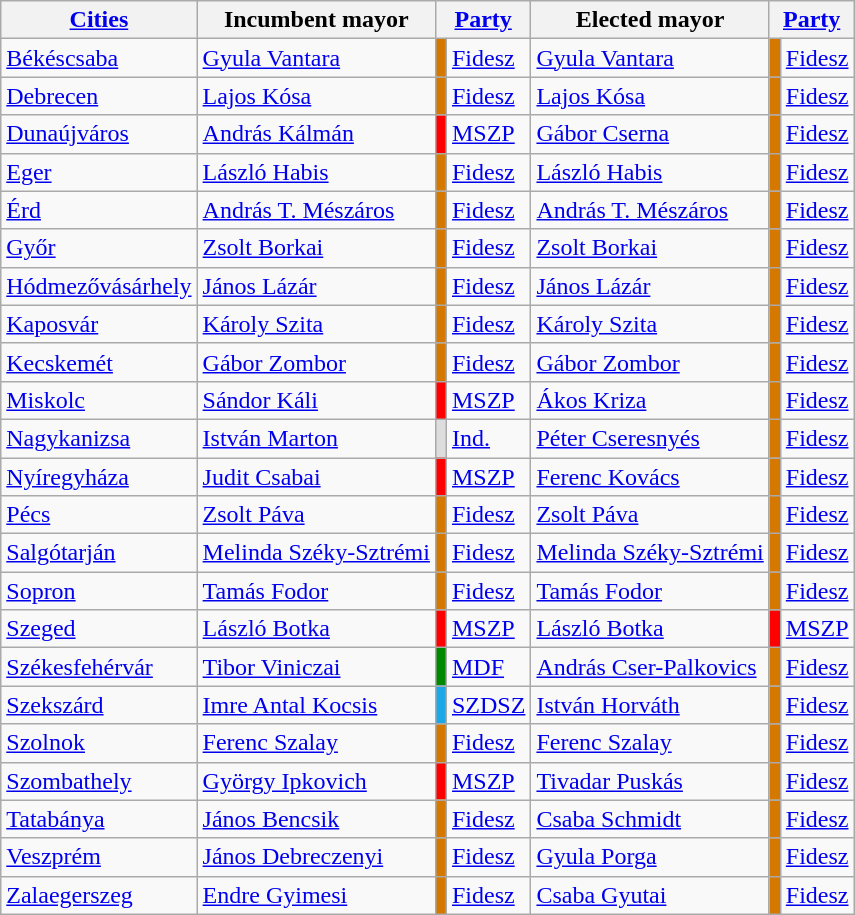<table class="wikitable sortable centre">
<tr>
<th><a href='#'>Cities</a></th>
<th>Incumbent mayor</th>
<th colspan=2><a href='#'>Party</a></th>
<th>Elected mayor</th>
<th colspan=2><a href='#'>Party</a></th>
</tr>
<tr>
<td><a href='#'>Békéscsaba</a></td>
<td><a href='#'>Gyula Vantara</a></td>
<td bgcolor="#D57800"></td>
<td><a href='#'>Fidesz</a></td>
<td><a href='#'>Gyula Vantara</a></td>
<td bgcolor="#D57800"></td>
<td><a href='#'>Fidesz</a></td>
</tr>
<tr>
<td><a href='#'>Debrecen</a></td>
<td><a href='#'>Lajos Kósa</a></td>
<td bgcolor="#D57800"></td>
<td><a href='#'>Fidesz</a></td>
<td><a href='#'>Lajos Kósa</a></td>
<td bgcolor="#D57800"></td>
<td><a href='#'>Fidesz</a></td>
</tr>
<tr>
<td><a href='#'>Dunaújváros</a></td>
<td><a href='#'>András Kálmán</a></td>
<td bgcolor="#FF0000"></td>
<td><a href='#'>MSZP</a></td>
<td><a href='#'>Gábor Cserna</a></td>
<td bgcolor="#D57800"></td>
<td><a href='#'>Fidesz</a></td>
</tr>
<tr>
<td><a href='#'>Eger</a></td>
<td><a href='#'>László Habis</a></td>
<td bgcolor="#D57800"></td>
<td><a href='#'>Fidesz</a></td>
<td><a href='#'>László Habis</a></td>
<td bgcolor="#D57800"></td>
<td><a href='#'>Fidesz</a></td>
</tr>
<tr>
<td><a href='#'>Érd</a></td>
<td><a href='#'>András T. Mészáros</a></td>
<td bgcolor="#D57800"></td>
<td><a href='#'>Fidesz</a></td>
<td><a href='#'>András T. Mészáros</a></td>
<td bgcolor="#D57800"></td>
<td><a href='#'>Fidesz</a></td>
</tr>
<tr>
<td><a href='#'>Győr</a></td>
<td><a href='#'>Zsolt Borkai</a></td>
<td bgcolor="#D57800"></td>
<td><a href='#'>Fidesz</a></td>
<td><a href='#'>Zsolt Borkai</a></td>
<td bgcolor="#D57800"></td>
<td><a href='#'>Fidesz</a></td>
</tr>
<tr>
<td><a href='#'>Hódmezővásárhely</a></td>
<td><a href='#'>János Lázár</a></td>
<td bgcolor="#D57800"></td>
<td><a href='#'>Fidesz</a></td>
<td><a href='#'>János Lázár</a></td>
<td bgcolor="#D57800"></td>
<td><a href='#'>Fidesz</a></td>
</tr>
<tr>
<td><a href='#'>Kaposvár</a></td>
<td><a href='#'>Károly Szita</a></td>
<td bgcolor="#D57800"></td>
<td><a href='#'>Fidesz</a></td>
<td><a href='#'>Károly Szita</a></td>
<td bgcolor="#D57800"></td>
<td><a href='#'>Fidesz</a></td>
</tr>
<tr>
<td><a href='#'>Kecskemét</a></td>
<td><a href='#'>Gábor Zombor</a></td>
<td bgcolor="#D57800"></td>
<td><a href='#'>Fidesz</a></td>
<td><a href='#'>Gábor Zombor</a></td>
<td bgcolor="#D57800"></td>
<td><a href='#'>Fidesz</a></td>
</tr>
<tr>
<td><a href='#'>Miskolc</a></td>
<td><a href='#'>Sándor Káli</a></td>
<td bgcolor="#FF0000"></td>
<td><a href='#'>MSZP</a></td>
<td><a href='#'>Ákos Kriza</a></td>
<td bgcolor="#D57800"></td>
<td><a href='#'>Fidesz</a></td>
</tr>
<tr>
<td><a href='#'>Nagykanizsa</a></td>
<td><a href='#'>István Marton</a></td>
<td bgcolor="#DDDDDD"></td>
<td><a href='#'>Ind.</a></td>
<td><a href='#'>Péter Cseresnyés</a></td>
<td bgcolor="#D57800"></td>
<td><a href='#'>Fidesz</a></td>
</tr>
<tr>
<td><a href='#'>Nyíregyháza</a></td>
<td><a href='#'>Judit Csabai</a></td>
<td bgcolor="#FF0000"></td>
<td><a href='#'>MSZP</a></td>
<td><a href='#'>Ferenc Kovács</a></td>
<td bgcolor="#D57800"></td>
<td><a href='#'>Fidesz</a></td>
</tr>
<tr>
<td><a href='#'>Pécs</a></td>
<td><a href='#'>Zsolt Páva</a></td>
<td bgcolor="#D57800"></td>
<td><a href='#'>Fidesz</a></td>
<td><a href='#'>Zsolt Páva</a></td>
<td bgcolor="#D57800"></td>
<td><a href='#'>Fidesz</a></td>
</tr>
<tr>
<td><a href='#'>Salgótarján</a></td>
<td><a href='#'>Melinda Széky-Sztrémi</a></td>
<td bgcolor="#D57800"></td>
<td><a href='#'>Fidesz</a></td>
<td><a href='#'>Melinda Széky-Sztrémi</a></td>
<td bgcolor="#D57800"></td>
<td><a href='#'>Fidesz</a></td>
</tr>
<tr>
<td><a href='#'>Sopron</a></td>
<td><a href='#'>Tamás Fodor</a></td>
<td bgcolor="#D57800"></td>
<td><a href='#'>Fidesz</a></td>
<td><a href='#'>Tamás Fodor</a></td>
<td bgcolor="#D57800"></td>
<td><a href='#'>Fidesz</a></td>
</tr>
<tr>
<td><a href='#'>Szeged</a></td>
<td><a href='#'>László Botka</a></td>
<td bgcolor="#FF0000"></td>
<td><a href='#'>MSZP</a></td>
<td><a href='#'>László Botka</a></td>
<td bgcolor="#FF0000"></td>
<td><a href='#'>MSZP</a></td>
</tr>
<tr>
<td><a href='#'>Székesfehérvár</a></td>
<td><a href='#'>Tibor Viniczai</a></td>
<td bgcolor="#008800"></td>
<td><a href='#'>MDF</a></td>
<td><a href='#'>András Cser-Palkovics</a></td>
<td bgcolor="#D57800"></td>
<td><a href='#'>Fidesz</a></td>
</tr>
<tr>
<td><a href='#'>Szekszárd</a></td>
<td><a href='#'>Imre Antal Kocsis</a></td>
<td bgcolor="#1CA8E6"></td>
<td><a href='#'>SZDSZ</a></td>
<td><a href='#'>István Horváth</a></td>
<td bgcolor="#D57800"></td>
<td><a href='#'>Fidesz</a></td>
</tr>
<tr>
<td><a href='#'>Szolnok</a></td>
<td><a href='#'>Ferenc Szalay</a></td>
<td bgcolor="#D57800"></td>
<td><a href='#'>Fidesz</a></td>
<td><a href='#'>Ferenc Szalay</a></td>
<td bgcolor="#D57800"></td>
<td><a href='#'>Fidesz</a></td>
</tr>
<tr>
<td><a href='#'>Szombathely</a></td>
<td><a href='#'>György Ipkovich</a></td>
<td bgcolor="#FF0000"></td>
<td><a href='#'>MSZP</a></td>
<td><a href='#'>Tivadar Puskás</a></td>
<td bgcolor="#D57800"></td>
<td><a href='#'>Fidesz</a></td>
</tr>
<tr>
<td><a href='#'>Tatabánya</a></td>
<td><a href='#'>János Bencsik</a></td>
<td bgcolor="#D57800"></td>
<td><a href='#'>Fidesz</a></td>
<td><a href='#'>Csaba Schmidt</a></td>
<td bgcolor="#D57800"></td>
<td><a href='#'>Fidesz</a></td>
</tr>
<tr>
<td><a href='#'>Veszprém</a></td>
<td><a href='#'>János Debreczenyi</a></td>
<td bgcolor="#D57800"></td>
<td><a href='#'>Fidesz</a></td>
<td><a href='#'>Gyula Porga</a></td>
<td bgcolor="#D57800"></td>
<td><a href='#'>Fidesz</a></td>
</tr>
<tr>
<td><a href='#'>Zalaegerszeg</a></td>
<td><a href='#'>Endre Gyimesi</a></td>
<td bgcolor="#D57800"></td>
<td><a href='#'>Fidesz</a></td>
<td><a href='#'>Csaba Gyutai</a></td>
<td bgcolor="#D57800"></td>
<td><a href='#'>Fidesz</a></td>
</tr>
</table>
